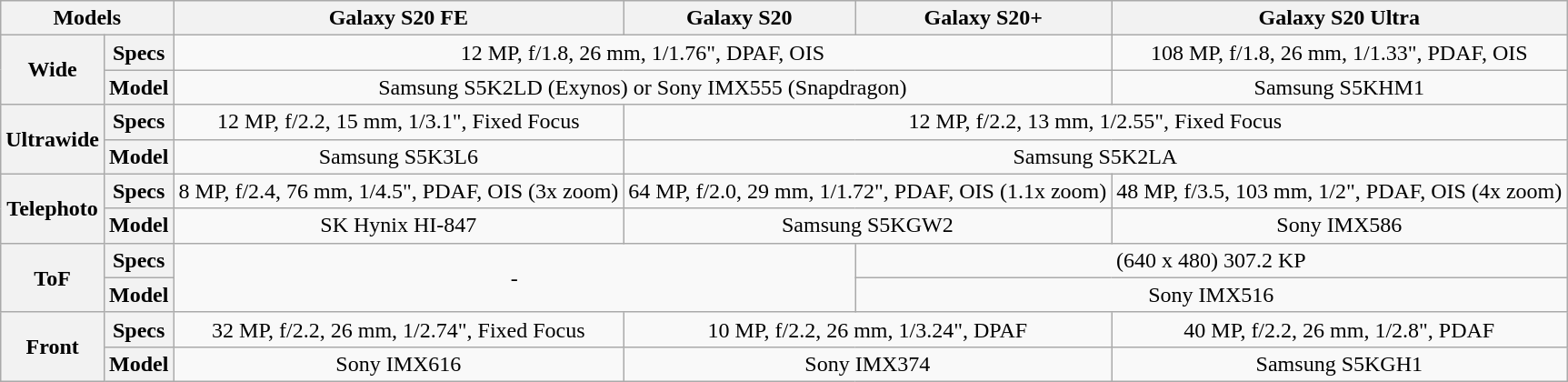<table class="wikitable" style="text-align:center">
<tr>
<th colspan="2">Models</th>
<th>Galaxy S20 FE</th>
<th>Galaxy S20</th>
<th>Galaxy S20+</th>
<th>Galaxy S20 Ultra</th>
</tr>
<tr>
<th rowspan="2">Wide</th>
<th>Specs</th>
<td colspan="3">12 MP, f/1.8, 26 mm, 1/1.76", DPAF, OIS</td>
<td>108 MP, f/1.8, 26 mm, 1/1.33", PDAF, OIS</td>
</tr>
<tr>
<th>Model</th>
<td colspan="3">Samsung S5K2LD (Exynos) or Sony IMX555 (Snapdragon)</td>
<td>Samsung S5KHM1</td>
</tr>
<tr>
<th rowspan="2">Ultrawide</th>
<th>Specs</th>
<td>12 MP, f/2.2, 15 mm, 1/3.1", Fixed Focus</td>
<td colspan="3">12 MP, f/2.2, 13 mm, 1/2.55", Fixed Focus</td>
</tr>
<tr>
<th>Model</th>
<td>Samsung S5K3L6</td>
<td colspan="3">Samsung S5K2LA</td>
</tr>
<tr>
<th rowspan="2">Telephoto</th>
<th>Specs</th>
<td>8 MP, f/2.4, 76 mm, 1/4.5", PDAF, OIS (3x zoom)</td>
<td colspan="2">64 MP, f/2.0, 29 mm, 1/1.72", PDAF, OIS (1.1x zoom)</td>
<td>48 MP, f/3.5, 103 mm, 1/2", PDAF, OIS (4x zoom)</td>
</tr>
<tr>
<th>Model</th>
<td>SK Hynix HI-847</td>
<td colspan="2">Samsung S5KGW2</td>
<td>Sony IMX586</td>
</tr>
<tr>
<th rowspan="2">ToF</th>
<th>Specs</th>
<td rowspan="2" colspan="2">-</td>
<td colspan="2">(640 x 480) 307.2 KP</td>
</tr>
<tr>
<th>Model</th>
<td colspan="2">Sony IMX516</td>
</tr>
<tr>
<th rowspan="2">Front</th>
<th>Specs</th>
<td>32 MP, f/2.2, 26 mm, 1/2.74", Fixed Focus</td>
<td colspan="2">10 MP, f/2.2, 26 mm, 1/3.24", DPAF</td>
<td>40 MP, f/2.2, 26 mm, 1/2.8", PDAF</td>
</tr>
<tr>
<th>Model</th>
<td>Sony IMX616</td>
<td colspan="2">Sony IMX374</td>
<td>Samsung S5KGH1</td>
</tr>
</table>
